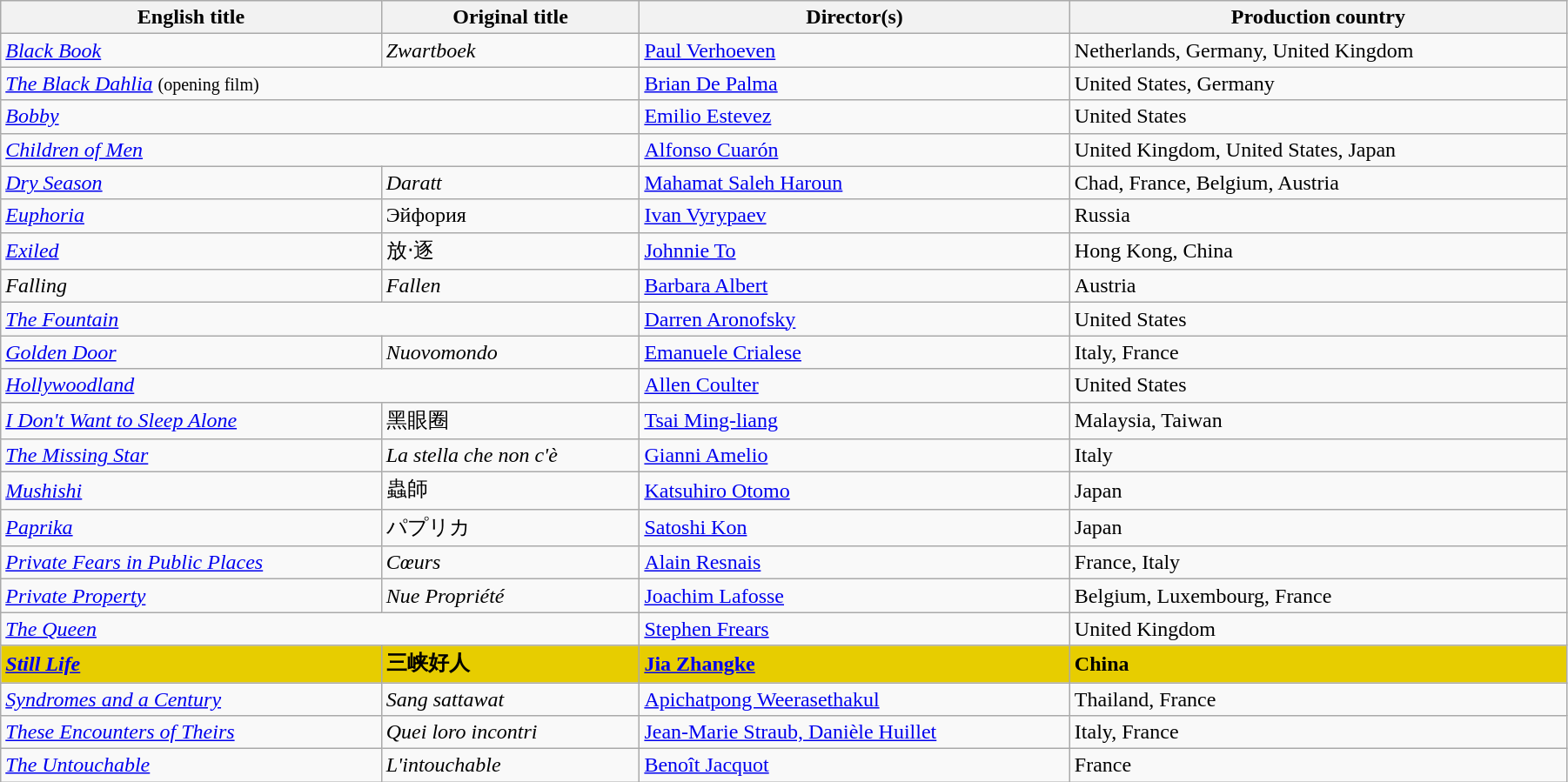<table class="wikitable" style="width:95%; margin-bottom:0px">
<tr>
<th>English title</th>
<th>Original title</th>
<th>Director(s)</th>
<th>Production country</th>
</tr>
<tr>
<td><em><a href='#'>Black Book</a></em></td>
<td><em>Zwartboek</em></td>
<td data-sort-value="Verhoeven"><a href='#'>Paul Verhoeven</a></td>
<td>Netherlands, Germany, United Kingdom</td>
</tr>
<tr>
<td colspan=2 data-sort-value="Black D"><em><a href='#'>The Black Dahlia</a></em> <small>(opening film)</small></td>
<td data-sort-value="De Palma"><a href='#'>Brian De Palma</a></td>
<td>United States, Germany</td>
</tr>
<tr>
<td colspan=2><em><a href='#'>Bobby</a></em></td>
<td data-sort-value="Estevez"><a href='#'>Emilio Estevez</a></td>
<td>United States</td>
</tr>
<tr>
<td colspan=2><em><a href='#'>Children of Men</a></em></td>
<td data-sort-value="Cuarón"><a href='#'>Alfonso Cuarón</a></td>
<td>United Kingdom, United States, Japan</td>
</tr>
<tr>
<td><em><a href='#'>Dry Season</a></em></td>
<td><em>Daratt</em></td>
<td data-sort-value="Haroun"><a href='#'>Mahamat Saleh Haroun</a></td>
<td>Chad, France, Belgium, Austria</td>
</tr>
<tr>
<td><em><a href='#'>Euphoria</a></em></td>
<td>Эйфория</td>
<td data-sort-value="Vyrypaev"><a href='#'>Ivan Vyrypaev</a></td>
<td>Russia</td>
</tr>
<tr>
<td><em><a href='#'>Exiled</a></em></td>
<td>放‧逐</td>
<td data-sort-value="To"><a href='#'>Johnnie To</a></td>
<td>Hong Kong, China</td>
</tr>
<tr>
<td><em>Falling</em></td>
<td><em>Fallen</em></td>
<td data-sort-value="Albert"><a href='#'>Barbara Albert</a></td>
<td>Austria</td>
</tr>
<tr>
<td colspan=2 data-sort-value="Fountain"><em><a href='#'>The Fountain</a></em></td>
<td data-sort-value="Aronofsky"><a href='#'>Darren Aronofsky</a></td>
<td>United States</td>
</tr>
<tr>
<td><em><a href='#'>Golden Door</a></em></td>
<td><em>Nuovomondo</em></td>
<td data-sort-value="Crialese"><a href='#'>Emanuele Crialese</a></td>
<td>Italy, France</td>
</tr>
<tr>
<td colspan=2><em><a href='#'>Hollywoodland</a></em></td>
<td data-sort-value="Coulter"><a href='#'>Allen Coulter</a></td>
<td>United States</td>
</tr>
<tr>
<td><em><a href='#'>I Don't Want to Sleep Alone</a></em></td>
<td>黑眼圈</td>
<td data-sort-value="Ming-liang"><a href='#'>Tsai Ming-liang</a></td>
<td>Malaysia, Taiwan</td>
</tr>
<tr>
<td data-sort-value="Missing"><em><a href='#'>The Missing Star</a></em></td>
<td data-sort-value="Stella"><em>La stella che non c'è</em></td>
<td data-sort-value="Amelio"><a href='#'>Gianni Amelio</a></td>
<td>Italy</td>
</tr>
<tr>
<td><em><a href='#'>Mushishi</a></em></td>
<td>蟲師</td>
<td data-sort-value="Otomo"><a href='#'>Katsuhiro Otomo</a></td>
<td>Japan</td>
</tr>
<tr>
<td><em><a href='#'>Paprika</a></em></td>
<td>パプリカ</td>
<td data-sort-value="Kon"><a href='#'>Satoshi Kon</a></td>
<td>Japan</td>
</tr>
<tr>
<td><em><a href='#'>Private Fears in Public Places</a></em></td>
<td><em>Cœurs</em></td>
<td data-sort-value="Resnais"><a href='#'>Alain Resnais</a></td>
<td>France, Italy</td>
</tr>
<tr>
<td><em><a href='#'>Private Property</a></em></td>
<td><em>Nue Propriété</em></td>
<td data-sort-value="Lafosse"><a href='#'>Joachim Lafosse</a></td>
<td>Belgium, Luxembourg, France</td>
</tr>
<tr>
<td colspan=2 data-sort-value="Queen"><em><a href='#'>The Queen</a></em></td>
<td data-sort-value="Frears"><a href='#'>Stephen Frears</a></td>
<td>United Kingdom</td>
</tr>
<tr style="background:#E7CD00;">
<td><strong><em><a href='#'>Still Life</a></em></strong></td>
<td><strong>三峡好人</strong></td>
<td data-sort-value="Zhangke"><strong><a href='#'>Jia Zhangke</a></strong></td>
<td><strong>China</strong></td>
</tr>
<tr>
<td><em><a href='#'>Syndromes and a Century</a></em></td>
<td><em>Sang sattawat  </em></td>
<td data-sort-value="Weerasethakul"><a href='#'>Apichatpong Weerasethakul</a></td>
<td>Thailand, France</td>
</tr>
<tr>
<td><em><a href='#'>These Encounters of Theirs</a></em></td>
<td><em>Quei loro incontri</em></td>
<td data-sort-value="Straub"><a href='#'>Jean-Marie Straub, Danièle Huillet</a></td>
<td>Italy, France</td>
</tr>
<tr>
<td data-sort-value="Untouchable"><em><a href='#'>The Untouchable</a></em></td>
<td data-sort-value="Intouchable"><em>L'intouchable</em></td>
<td data-sort-value="Jacquot"><a href='#'>Benoît Jacquot</a></td>
<td>France</td>
</tr>
</table>
